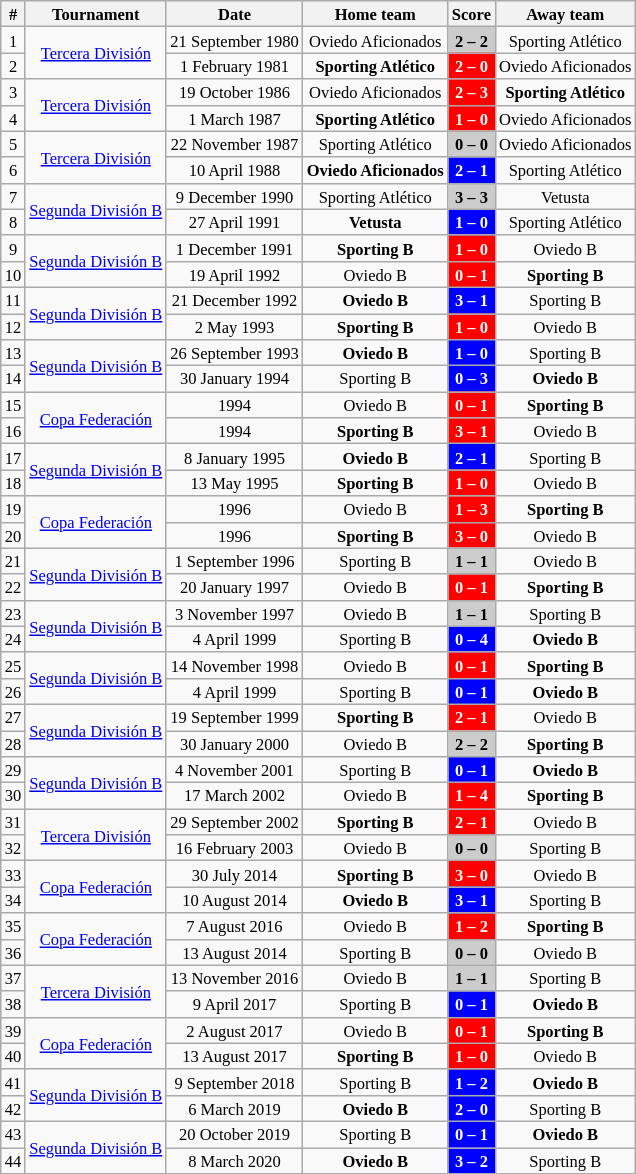<table class="wikitable" style="text-align: center; width=25%; font-size: 11px">
<tr>
<th>#</th>
<th>Tournament</th>
<th>Date</th>
<th>Home team</th>
<th>Score</th>
<th>Away team</th>
</tr>
<tr>
<td>1</td>
<td rowspan=2><a href='#'>Tercera División</a></td>
<td>21 September 1980</td>
<td>Oviedo Aficionados</td>
<td style="color:#000000; background:#CCCCCC"><strong>2 – 2</strong></td>
<td>Sporting Atlético</td>
</tr>
<tr>
<td>2</td>
<td>1 February 1981</td>
<td><strong>Sporting Atlético</strong></td>
<td style="color:#FFFFFF; background:#FF0000"><strong>2 – 0</strong></td>
<td>Oviedo Aficionados</td>
</tr>
<tr>
<td>3</td>
<td rowspan=2><a href='#'>Tercera División</a></td>
<td>19 October 1986</td>
<td>Oviedo Aficionados</td>
<td style="color:#FFFFFF; background:#FF0000"><strong>2 – 3</strong></td>
<td><strong>Sporting Atlético</strong></td>
</tr>
<tr>
<td>4</td>
<td>1 March 1987</td>
<td><strong>Sporting Atlético</strong></td>
<td style="color:#FFFFFF; background:#FF0000"><strong>1 – 0</strong></td>
<td>Oviedo Aficionados</td>
</tr>
<tr>
<td>5</td>
<td rowspan=2><a href='#'>Tercera División</a></td>
<td>22 November 1987</td>
<td>Sporting Atlético</td>
<td style="color:#000000; background:#CCCCCC"><strong>0 – 0</strong></td>
<td>Oviedo Aficionados</td>
</tr>
<tr>
<td>6</td>
<td>10 April 1988</td>
<td><strong>Oviedo Aficionados</strong></td>
<td style="color:#FFFFFF; background:#0000FF"><strong>2 – 1</strong></td>
<td>Sporting Atlético</td>
</tr>
<tr>
<td>7</td>
<td rowspan=2><a href='#'>Segunda División B</a></td>
<td>9 December 1990</td>
<td>Sporting Atlético</td>
<td style="color:#000000; background:#CCCCCC"><strong>3 – 3</strong></td>
<td>Vetusta</td>
</tr>
<tr>
<td>8</td>
<td>27 April 1991</td>
<td><strong>Vetusta</strong></td>
<td style="color:#FFFFFF; background:#0000FF"><strong>1 – 0</strong></td>
<td>Sporting Atlético</td>
</tr>
<tr>
<td>9</td>
<td rowspan=2><a href='#'>Segunda División B</a></td>
<td>1 December 1991</td>
<td><strong>Sporting B</strong></td>
<td style="color:#FFFFFF; background:#FF0000"><strong>1 – 0</strong></td>
<td>Oviedo B</td>
</tr>
<tr>
<td>10</td>
<td>19 April 1992</td>
<td>Oviedo B</td>
<td style="color:#FFFFFF; background:#FF0000"><strong>0 – 1</strong></td>
<td><strong>Sporting B</strong></td>
</tr>
<tr>
<td>11</td>
<td rowspan=2><a href='#'>Segunda División B</a></td>
<td>21 December 1992</td>
<td><strong>Oviedo B</strong></td>
<td style="color:#FFFFFF; background:#0000FF"><strong>3 – 1</strong></td>
<td>Sporting B</td>
</tr>
<tr>
<td>12</td>
<td>2 May 1993</td>
<td><strong>Sporting B</strong></td>
<td style="color:#FFFFFF; background:#FF0000"><strong>1 – 0</strong></td>
<td>Oviedo B</td>
</tr>
<tr>
<td>13</td>
<td rowspan=2><a href='#'>Segunda División B</a></td>
<td>26 September 1993</td>
<td><strong>Oviedo B</strong></td>
<td style="color:#FFFFFF; background:#0000FF"><strong>1 – 0</strong></td>
<td>Sporting B</td>
</tr>
<tr>
<td>14</td>
<td>30 January 1994</td>
<td>Sporting B</td>
<td style="color:#FFFFFF; background:#0000FF"><strong>0 – 3</strong></td>
<td><strong>Oviedo B</strong></td>
</tr>
<tr>
<td>15</td>
<td rowspan=2><a href='#'>Copa Federación</a></td>
<td>1994</td>
<td>Oviedo B</td>
<td style="color:#FFFFFF; background:#FF0000"><strong>0 – 1</strong></td>
<td><strong>Sporting B</strong></td>
</tr>
<tr>
<td>16</td>
<td>1994</td>
<td><strong>Sporting B</strong></td>
<td style="color:#FFFFFF; background:#FF0000"><strong>3 – 1</strong></td>
<td>Oviedo B</td>
</tr>
<tr>
<td>17</td>
<td rowspan=2><a href='#'>Segunda División B</a></td>
<td>8 January 1995</td>
<td><strong>Oviedo B</strong></td>
<td style="color:#FFFFFF; background:#0000FF"><strong>2 – 1</strong></td>
<td>Sporting B</td>
</tr>
<tr>
<td>18</td>
<td>13 May 1995</td>
<td><strong>Sporting B</strong></td>
<td style="color:#FFFFFF; background:#FF0000"><strong>1 – 0</strong></td>
<td>Oviedo B</td>
</tr>
<tr>
<td>19</td>
<td rowspan=2><a href='#'>Copa Federación</a></td>
<td>1996</td>
<td>Oviedo B</td>
<td style="color:#FFFFFF; background:#FF0000"><strong>1 – 3</strong></td>
<td><strong>Sporting B</strong></td>
</tr>
<tr>
<td>20</td>
<td>1996</td>
<td><strong>Sporting B</strong></td>
<td style="color:#FFFFFF; background:#FF0000"><strong>3 – 0</strong></td>
<td>Oviedo B</td>
</tr>
<tr>
<td>21</td>
<td rowspan=2><a href='#'>Segunda División B</a></td>
<td>1 September 1996</td>
<td>Sporting B</td>
<td style="color:#000000; background:#CCCCCC"><strong>1 – 1</strong></td>
<td>Oviedo B</td>
</tr>
<tr>
<td>22</td>
<td>20 January 1997</td>
<td>Oviedo B</td>
<td style="color:#FFFFFF; background:#FF0000"><strong>0 – 1</strong></td>
<td><strong>Sporting B</strong></td>
</tr>
<tr>
<td>23</td>
<td rowspan=2><a href='#'>Segunda División B</a></td>
<td>3 November 1997</td>
<td>Oviedo B</td>
<td style="color:#000000; background:#CCCCCC"><strong>1 – 1</strong></td>
<td>Sporting B</td>
</tr>
<tr>
<td>24</td>
<td>4 April 1999</td>
<td>Sporting B</td>
<td style="color:#FFFFFF; background:#0000FF"><strong>0 – 4</strong></td>
<td><strong>Oviedo B</strong></td>
</tr>
<tr>
<td>25</td>
<td rowspan=2><a href='#'>Segunda División B</a></td>
<td>14 November 1998</td>
<td>Oviedo B</td>
<td style="color:#FFFFFF; background:#FF0000"><strong>0 – 1</strong></td>
<td><strong>Sporting B</strong></td>
</tr>
<tr>
<td>26</td>
<td>4 April 1999</td>
<td>Sporting B</td>
<td style="color:#FFFFFF; background:#0000FF"><strong>0 – 1</strong></td>
<td><strong>Oviedo B</strong></td>
</tr>
<tr>
<td>27</td>
<td rowspan=2><a href='#'>Segunda División B</a></td>
<td>19 September 1999</td>
<td><strong>Sporting B</strong></td>
<td style="color:#FFFFFF; background:#FF0000"><strong>2 – 1</strong></td>
<td>Oviedo B</td>
</tr>
<tr>
<td>28</td>
<td>30 January 2000</td>
<td>Oviedo B</td>
<td style="color:#000000; background:#CCCCCC"><strong>2 – 2</strong></td>
<td><strong>Sporting B</strong></td>
</tr>
<tr>
<td>29</td>
<td rowspan=2><a href='#'>Segunda División B</a></td>
<td>4 November 2001</td>
<td>Sporting B</td>
<td style="color:#FFFFFF; background:#0000FF"><strong>0 – 1</strong></td>
<td><strong>Oviedo B</strong></td>
</tr>
<tr>
<td>30</td>
<td>17 March 2002</td>
<td>Oviedo B</td>
<td style="color:#FFFFFF; background:#FF0000"><strong>1 – 4</strong></td>
<td><strong>Sporting B</strong></td>
</tr>
<tr>
<td>31</td>
<td rowspan=2><a href='#'>Tercera División</a></td>
<td>29 September 2002</td>
<td><strong>Sporting B</strong></td>
<td style="color:#FFFFFF; background:#FF0000"><strong>2 – 1</strong></td>
<td>Oviedo B</td>
</tr>
<tr>
<td>32</td>
<td>16 February 2003</td>
<td>Oviedo B</td>
<td style="color:#00000; background:#CCCCCC"><strong>0 – 0</strong></td>
<td>Sporting B</td>
</tr>
<tr>
<td>33</td>
<td rowspan=2><a href='#'>Copa Federación</a></td>
<td>30 July 2014</td>
<td><strong>Sporting B</strong></td>
<td style="color:#FFFFFF; background:#FF0000"><strong>3 – 0</strong></td>
<td>Oviedo B</td>
</tr>
<tr>
<td>34</td>
<td>10 August 2014</td>
<td><strong>Oviedo B</strong></td>
<td style="color:#FFFFFF; background:#0000FF"><strong>3 – 1</strong></td>
<td>Sporting B</td>
</tr>
<tr>
<td>35</td>
<td rowspan=2><a href='#'>Copa Federación</a></td>
<td>7 August 2016</td>
<td>Oviedo B</td>
<td style="color:#FFFFFF; background:#FF0000"><strong>1 – 2</strong></td>
<td><strong>Sporting B</strong></td>
</tr>
<tr>
<td>36</td>
<td>13 August 2014</td>
<td>Sporting B</td>
<td style="color:#00000; background:#CCCCCC"><strong>0 – 0</strong></td>
<td>Oviedo B</td>
</tr>
<tr>
<td>37</td>
<td rowspan=2><a href='#'>Tercera División</a></td>
<td>13 November 2016</td>
<td>Oviedo B</td>
<td style="color:#00000; background:#CCCCCC"><strong>1 – 1</strong></td>
<td>Sporting B</td>
</tr>
<tr>
<td>38</td>
<td>9 April 2017</td>
<td>Sporting B</td>
<td style="color:#FFFFFF; background:#0000FF"><strong>0 – 1</strong></td>
<td><strong>Oviedo B</strong></td>
</tr>
<tr>
<td>39</td>
<td rowspan=2><a href='#'>Copa Federación</a></td>
<td>2 August 2017</td>
<td>Oviedo B</td>
<td style="color:#FFFFFF; background:#FF0000"><strong>0 – 1</strong></td>
<td><strong>Sporting B</strong></td>
</tr>
<tr>
<td>40</td>
<td>13 August 2017</td>
<td><strong>Sporting B</strong></td>
<td style="color:#FFFFFF; background:#FF0000"><strong>1 – 0</strong></td>
<td>Oviedo B</td>
</tr>
<tr>
<td>41</td>
<td rowspan=2><a href='#'>Segunda División B</a></td>
<td>9 September 2018</td>
<td>Sporting B</td>
<td style="color:#FFFFFF; background:#0000FF"><strong>1 – 2</strong></td>
<td><strong>Oviedo B</strong></td>
</tr>
<tr>
<td>42</td>
<td>6 March 2019</td>
<td><strong>Oviedo B</strong></td>
<td style="color:#FFFFFF; background:#0000FF"><strong>2 – 0</strong></td>
<td>Sporting B</td>
</tr>
<tr>
<td>43</td>
<td rowspan=2><a href='#'>Segunda División B</a></td>
<td>20 October 2019</td>
<td>Sporting B</td>
<td style="color:#FFFFFF; background:#0000FF"><strong>0 – 1</strong></td>
<td><strong>Oviedo B</strong></td>
</tr>
<tr>
<td>44</td>
<td>8 March 2020</td>
<td><strong>Oviedo B</strong></td>
<td style="color:#FFFFFF; background:#0000FF"><strong>3 – 2</strong></td>
<td>Sporting B</td>
</tr>
</table>
